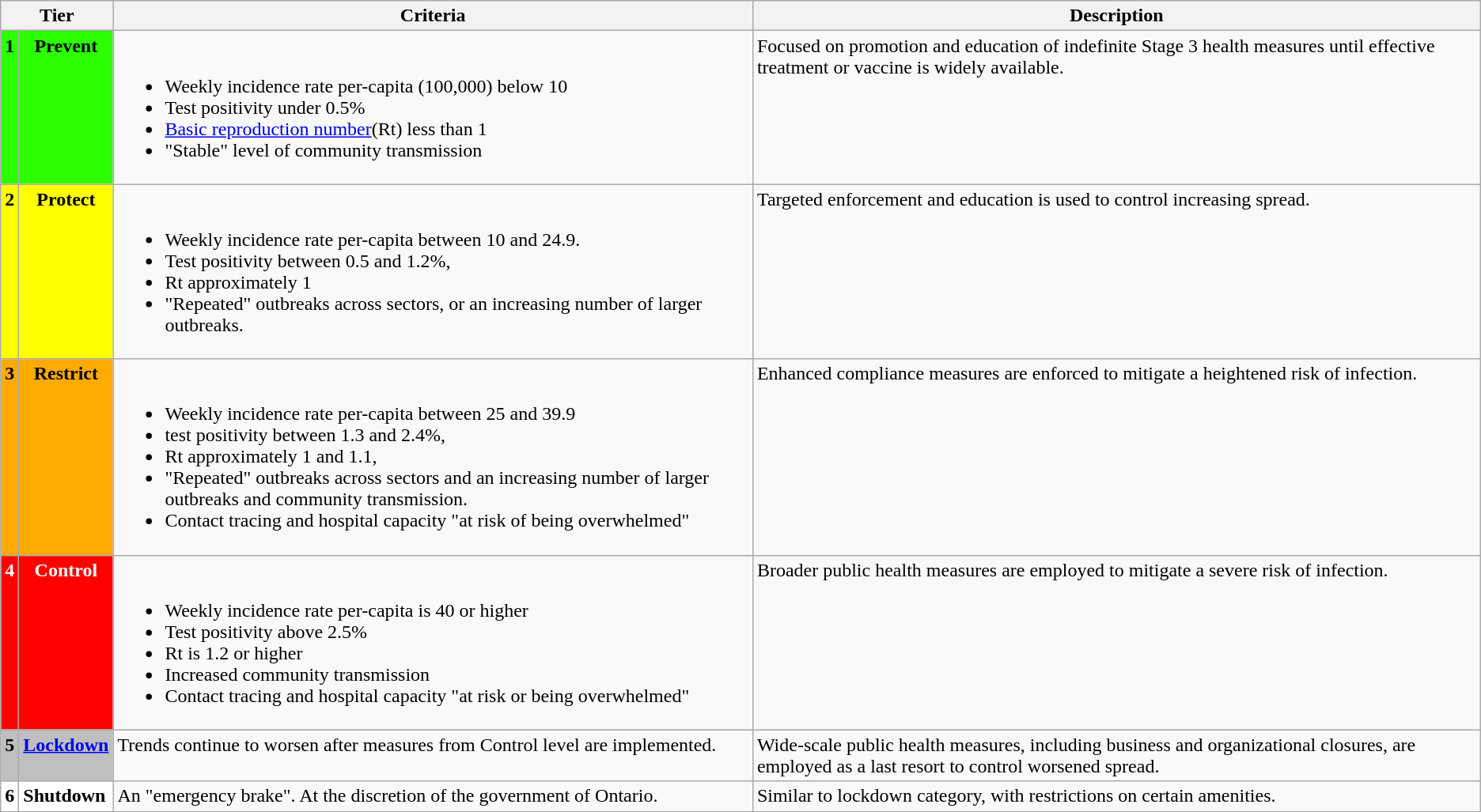<table class="wikitable mw-collapsible">
<tr>
<th colspan="2">Tier</th>
<th>Criteria</th>
<th>Description</th>
</tr>
<tr>
<td style="background:#2BFF00; color:black; text-align:center;" valign="top"><strong>1</strong></td>
<td style="background:#2BFF00; color:black; text-align:center;" valign="top"><strong>Prevent</strong></td>
<td valign="top"><br><ul><li>Weekly incidence rate per-capita (100,000) below 10</li><li>Test positivity under 0.5%</li><li><a href='#'>Basic reproduction number</a>(Rt) less than 1</li><li>"Stable" level of community transmission</li></ul></td>
<td valign="top">Focused on promotion and education of indefinite Stage 3 health measures until effective treatment or vaccine is widely available.</td>
</tr>
<tr>
<td style="background:#FFFF00; color:black; text-align:center;" valign="top"><strong>2</strong></td>
<td style="background:#FFFF00; color:black; text-align:center;" valign="top"><strong>Protect</strong></td>
<td valign="top"><br><ul><li>Weekly incidence rate per-capita between 10 and 24.9.</li><li>Test positivity between 0.5 and 1.2%,</li><li>Rt approximately 1</li><li>"Repeated" outbreaks across sectors, or an increasing number of larger outbreaks.</li></ul></td>
<td valign="top">Targeted enforcement and education is used to control increasing spread.</td>
</tr>
<tr>
<td style="background:#FFAA00; color:black; text-align:center;" valign="top"><strong>3</strong></td>
<td style="background:#FFAA00; color:black; text-align:center;" valign="top"><strong>Restrict</strong></td>
<td valign="top"><br><ul><li>Weekly incidence rate per-capita between 25 and 39.9</li><li>test positivity between 1.3 and 2.4%,</li><li>Rt approximately 1 and 1.1,</li><li>"Repeated" outbreaks across sectors and an increasing number of larger outbreaks and community transmission.</li><li>Contact tracing and hospital capacity "at risk of being overwhelmed"</li></ul></td>
<td valign="top">Enhanced compliance measures are enforced to mitigate a heightened risk of infection.</td>
</tr>
<tr>
<td style="background:#FF0000; color:white; text-align:center;" valign="top"><strong>4</strong></td>
<td style="background:#FF0000; color:white; text-align:center;" valign="top"><strong>Control</strong></td>
<td valign="top"><br><ul><li>Weekly incidence rate per-capita is 40 or higher</li><li>Test positivity above 2.5%</li><li>Rt is 1.2 or higher</li><li>Increased community transmission</li><li>Contact tracing and hospital capacity "at risk or being overwhelmed"</li></ul></td>
<td valign="top">Broader public health measures are employed to mitigate a severe risk of infection.</td>
</tr>
<tr>
<td style="background:#BFBFBF; color:black; text-align:center;" valign="top"><strong>5</strong></td>
<td style="background:#BFBFBF; color:black; text-align:center;" valign="top"><strong><a href='#'>Lockdown</a></strong></td>
<td valign="top">Trends continue to worsen after measures from Control level are implemented.</td>
<td valign="top">Wide-scale public health measures, including business and organizational closures, are employed as a last resort to control worsened spread.</td>
</tr>
<tr>
<td style="background: white; color: black;" text-align:center;" valign="top"><strong>6</strong></td>
<td style="background: white; color: black;" text-align:center;" valign="top"><strong>Shutdown</strong></td>
<td valign="top">An "emergency brake". At the discretion of the government of Ontario.</td>
<td valign="top">Similar to lockdown category, with restrictions on certain amenities.</td>
</tr>
</table>
